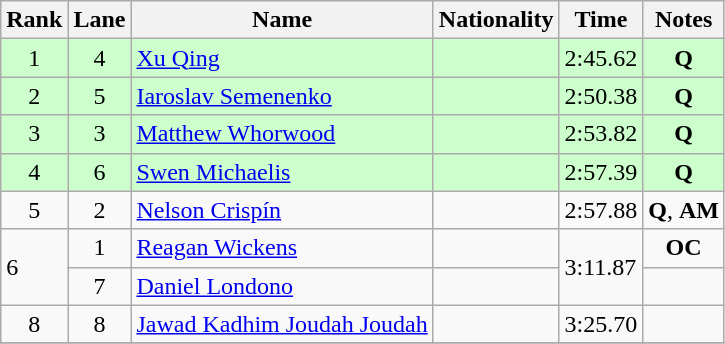<table class="wikitable">
<tr>
<th>Rank</th>
<th>Lane</th>
<th>Name</th>
<th>Nationality</th>
<th>Time</th>
<th>Notes</th>
</tr>
<tr bgcolor=ccffcc>
<td align=center>1</td>
<td align=center>4</td>
<td><a href='#'>Xu Qing</a></td>
<td></td>
<td align=center>2:45.62</td>
<td align=center><strong>Q</strong></td>
</tr>
<tr bgcolor=ccffcc>
<td align=center>2</td>
<td align=center>5</td>
<td><a href='#'>Iaroslav Semenenko</a></td>
<td></td>
<td align=center>2:50.38</td>
<td align=center><strong>Q</strong></td>
</tr>
<tr bgcolor=ccffcc>
<td align=center>3</td>
<td align=center>3</td>
<td><a href='#'>Matthew Whorwood</a></td>
<td></td>
<td align=center>2:53.82</td>
<td align=center><strong>Q</strong></td>
</tr>
<tr bgcolor=ccffcc>
<td align=center>4</td>
<td align=center>6</td>
<td><a href='#'>Swen Michaelis</a></td>
<td></td>
<td align=center>2:57.39</td>
<td align=center><strong>Q</strong></td>
</tr>
<tr -bgcolor=ccffcc>
<td align=center>5</td>
<td align=center>2</td>
<td><a href='#'>Nelson Crispín</a></td>
<td></td>
<td align=center>2:57.88</td>
<td align=center><strong>Q</strong>, <strong>AM</strong></td>
</tr>
<tr>
<td rowspan=2>6</td>
<td align=center>1</td>
<td><a href='#'>Reagan Wickens</a></td>
<td></td>
<td rowspan=2>3:11.87</td>
<td align=center><strong>OC</strong></td>
</tr>
<tr>
<td align=center>7</td>
<td><a href='#'>Daniel Londono</a></td>
<td></td>
<td align=center></td>
</tr>
<tr>
<td align=center>8</td>
<td align=center>8</td>
<td><a href='#'>Jawad Kadhim Joudah Joudah</a></td>
<td></td>
<td align=center>3:25.70</td>
<td align=center></td>
</tr>
<tr>
</tr>
</table>
